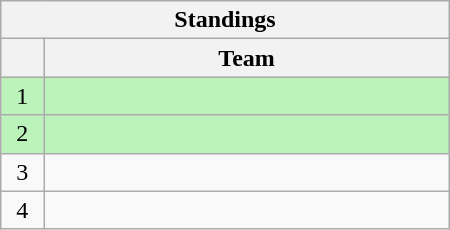<table class="wikitable" style="text-align:center" width="300">
<tr>
<th colspan="2">Standings</th>
</tr>
<tr>
<th width="5%"></th>
<th width="50%">Team</th>
</tr>
<tr bgcolor="bbf3bb">
<td>1</td>
<td style="text-align:left"></td>
</tr>
<tr bgcolor="bbf3bb">
<td>2</td>
<td style="text-align:left"></td>
</tr>
<tr>
<td>3</td>
<td style="text-align:left"></td>
</tr>
<tr>
<td>4</td>
<td style="text-align:left"></td>
</tr>
</table>
